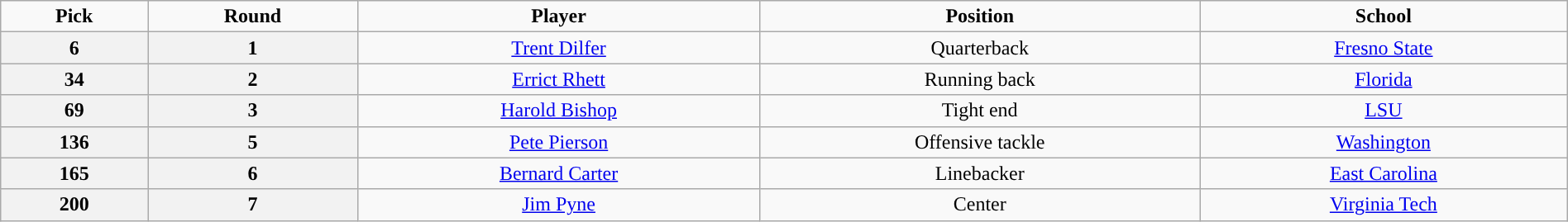<table class="wikitable sortable sortable" style="width: 100%;text-align:center;">
<tr align="center">
<td><strong>Pick</strong></td>
<td><strong>Round</strong></td>
<td><strong>Player</strong></td>
<td><strong>Position</strong></td>
<td><strong>School</strong></td>
</tr>
<tr>
<th>6</th>
<th>1</th>
<td><a href='#'>Trent Dilfer</a></td>
<td>Quarterback</td>
<td><a href='#'>Fresno State</a></td>
</tr>
<tr>
<th>34</th>
<th>2</th>
<td><a href='#'>Errict Rhett</a></td>
<td>Running back</td>
<td><a href='#'>Florida</a></td>
</tr>
<tr>
<th>69</th>
<th>3</th>
<td><a href='#'>Harold Bishop</a></td>
<td>Tight end</td>
<td><a href='#'>LSU</a></td>
</tr>
<tr>
<th>136</th>
<th>5</th>
<td><a href='#'>Pete Pierson</a></td>
<td>Offensive tackle</td>
<td><a href='#'>Washington</a></td>
</tr>
<tr>
<th>165</th>
<th>6</th>
<td><a href='#'>Bernard Carter</a></td>
<td>Linebacker</td>
<td><a href='#'>East Carolina</a></td>
</tr>
<tr>
<th>200</th>
<th>7</th>
<td><a href='#'>Jim Pyne</a></td>
<td>Center</td>
<td><a href='#'>Virginia Tech</a></td>
</tr>
</table>
